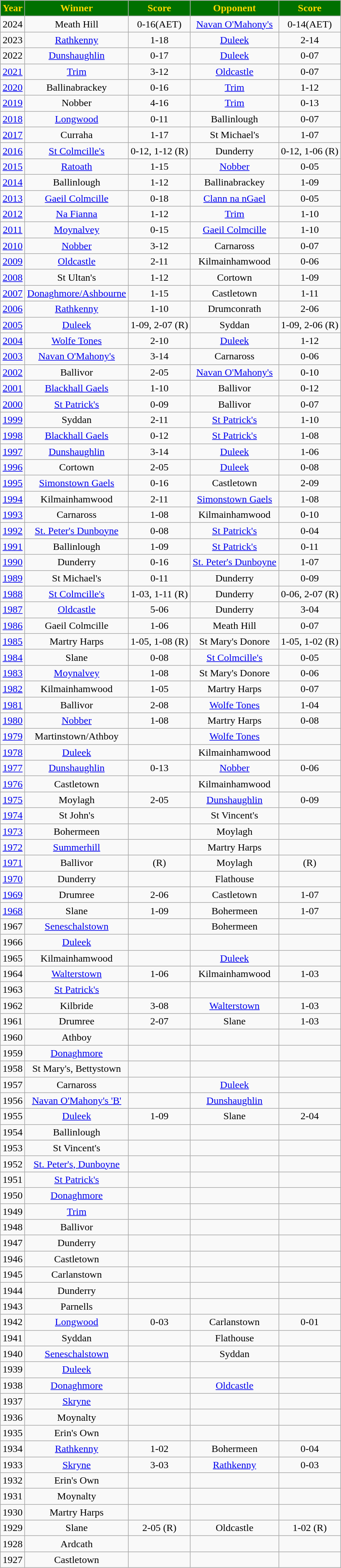<table class="wikitable" style="text-align:center;">
<tr>
<th style="background:#007000;color:gold">Year</th>
<th style="background:#007000;color:gold">Winner</th>
<th style="background:#007000;color:gold">Score</th>
<th style="background:#007000;color:gold">Opponent</th>
<th style="background:#007000;color:gold">Score</th>
</tr>
<tr>
<td>2024</td>
<td>Meath Hill</td>
<td>0-16(AET)</td>
<td><a href='#'>Navan O'Mahony's</a></td>
<td>0-14(AET)</td>
</tr>
<tr>
<td>2023</td>
<td><a href='#'>Rathkenny</a></td>
<td>1-18</td>
<td><a href='#'>Duleek</a></td>
<td>2-14</td>
</tr>
<tr>
<td>2022</td>
<td><a href='#'>Dunshaughlin</a></td>
<td>0-17</td>
<td><a href='#'>Duleek</a></td>
<td>0-07</td>
</tr>
<tr>
<td><a href='#'>2021</a></td>
<td><a href='#'>Trim</a></td>
<td>3-12</td>
<td><a href='#'>Oldcastle</a></td>
<td>0-07</td>
</tr>
<tr>
<td><a href='#'>2020</a></td>
<td>Ballinabrackey</td>
<td>0-16</td>
<td><a href='#'>Trim</a></td>
<td>1-12</td>
</tr>
<tr>
<td><a href='#'>2019</a></td>
<td>Nobber</td>
<td>4-16</td>
<td><a href='#'>Trim</a></td>
<td>0-13</td>
</tr>
<tr>
<td><a href='#'>2018</a></td>
<td><a href='#'>Longwood</a></td>
<td>0-11</td>
<td>Ballinlough</td>
<td>0-07</td>
</tr>
<tr>
<td><a href='#'>2017</a></td>
<td>Curraha</td>
<td>1-17</td>
<td>St Michael's</td>
<td>1-07</td>
</tr>
<tr>
<td><a href='#'>2016</a></td>
<td><a href='#'>St Colmcille's</a></td>
<td>0-12, 1-12 (R)</td>
<td>Dunderry</td>
<td>0-12, 1-06 (R)</td>
</tr>
<tr>
<td><a href='#'>2015</a></td>
<td><a href='#'>Ratoath</a></td>
<td>1-15</td>
<td><a href='#'>Nobber</a></td>
<td>0-05</td>
</tr>
<tr>
<td><a href='#'>2014</a></td>
<td>Ballinlough</td>
<td>1-12</td>
<td>Ballinabrackey</td>
<td>1-09</td>
</tr>
<tr>
<td><a href='#'>2013</a></td>
<td><a href='#'>Gaeil Colmcille</a></td>
<td>0-18</td>
<td><a href='#'>Clann na nGael</a></td>
<td>0-05</td>
</tr>
<tr>
<td><a href='#'>2012</a></td>
<td><a href='#'>Na Fianna</a></td>
<td>1-12</td>
<td><a href='#'>Trim</a></td>
<td>1-10</td>
</tr>
<tr>
<td><a href='#'>2011</a></td>
<td><a href='#'>Moynalvey</a></td>
<td>0-15</td>
<td><a href='#'>Gaeil Colmcille</a></td>
<td>1-10</td>
</tr>
<tr>
<td><a href='#'>2010</a></td>
<td><a href='#'>Nobber</a></td>
<td>3-12</td>
<td>Carnaross</td>
<td>0-07</td>
</tr>
<tr>
<td><a href='#'>2009</a></td>
<td><a href='#'>Oldcastle</a></td>
<td>2-11</td>
<td>Kilmainhamwood</td>
<td>0-06</td>
</tr>
<tr>
<td><a href='#'>2008</a></td>
<td>St Ultan's</td>
<td>1-12</td>
<td>Cortown</td>
<td>1-09</td>
</tr>
<tr>
<td><a href='#'>2007</a></td>
<td><a href='#'>Donaghmore/Ashbourne</a></td>
<td>1-15</td>
<td>Castletown</td>
<td>1-11</td>
</tr>
<tr>
<td><a href='#'>2006</a></td>
<td><a href='#'>Rathkenny</a></td>
<td>1-10</td>
<td>Drumconrath</td>
<td>2-06</td>
</tr>
<tr>
<td><a href='#'>2005</a></td>
<td><a href='#'>Duleek</a></td>
<td>1-09, 2-07 (R)</td>
<td>Syddan</td>
<td>1-09, 2-06 (R)</td>
</tr>
<tr>
<td><a href='#'>2004</a></td>
<td><a href='#'>Wolfe Tones</a></td>
<td>2-10</td>
<td><a href='#'>Duleek</a></td>
<td>1-12</td>
</tr>
<tr>
<td><a href='#'>2003</a></td>
<td><a href='#'>Navan O'Mahony's</a></td>
<td>3-14</td>
<td>Carnaross</td>
<td>0-06</td>
</tr>
<tr>
<td><a href='#'>2002</a></td>
<td>Ballivor</td>
<td>2-05</td>
<td><a href='#'>Navan O'Mahony's</a></td>
<td>0-10</td>
</tr>
<tr>
<td><a href='#'>2001</a></td>
<td><a href='#'>Blackhall Gaels</a></td>
<td>1-10</td>
<td>Ballivor</td>
<td>0-12</td>
</tr>
<tr>
<td><a href='#'>2000</a></td>
<td><a href='#'>St Patrick's</a></td>
<td>0-09</td>
<td>Ballivor</td>
<td>0-07</td>
</tr>
<tr>
<td><a href='#'>1999</a></td>
<td>Syddan</td>
<td>2-11</td>
<td><a href='#'>St Patrick's</a></td>
<td>1-10</td>
</tr>
<tr>
<td><a href='#'>1998</a></td>
<td><a href='#'>Blackhall Gaels</a></td>
<td>0-12</td>
<td><a href='#'>St Patrick's</a></td>
<td>1-08</td>
</tr>
<tr>
<td><a href='#'>1997</a></td>
<td><a href='#'>Dunshaughlin</a></td>
<td>3-14</td>
<td><a href='#'>Duleek</a></td>
<td>1-06</td>
</tr>
<tr>
<td><a href='#'>1996</a></td>
<td>Cortown</td>
<td>2-05</td>
<td><a href='#'>Duleek</a></td>
<td>0-08</td>
</tr>
<tr>
<td><a href='#'>1995</a></td>
<td><a href='#'>Simonstown Gaels</a></td>
<td>0-16</td>
<td>Castletown</td>
<td>2-09</td>
</tr>
<tr>
<td><a href='#'>1994</a></td>
<td>Kilmainhamwood</td>
<td>2-11</td>
<td><a href='#'>Simonstown Gaels</a></td>
<td>1-08</td>
</tr>
<tr>
<td><a href='#'>1993</a></td>
<td>Carnaross</td>
<td>1-08</td>
<td>Kilmainhamwood</td>
<td>0-10</td>
</tr>
<tr>
<td><a href='#'>1992</a></td>
<td><a href='#'>St. Peter's Dunboyne</a></td>
<td>0-08</td>
<td><a href='#'>St Patrick's</a></td>
<td>0-04</td>
</tr>
<tr>
<td><a href='#'>1991</a></td>
<td>Ballinlough</td>
<td>1-09</td>
<td><a href='#'>St Patrick's</a></td>
<td>0-11</td>
</tr>
<tr>
<td><a href='#'>1990</a></td>
<td>Dunderry</td>
<td>0-16</td>
<td><a href='#'>St. Peter's Dunboyne</a></td>
<td>1-07</td>
</tr>
<tr>
<td><a href='#'>1989</a></td>
<td>St Michael's</td>
<td>0-11</td>
<td>Dunderry</td>
<td>0-09</td>
</tr>
<tr>
<td><a href='#'>1988</a></td>
<td><a href='#'>St Colmcille's</a></td>
<td>1-03, 1-11 (R)</td>
<td>Dunderry</td>
<td>0-06, 2-07 (R)</td>
</tr>
<tr>
<td><a href='#'>1987</a></td>
<td><a href='#'>Oldcastle</a></td>
<td>5-06</td>
<td>Dunderry</td>
<td>3-04</td>
</tr>
<tr>
<td><a href='#'>1986</a></td>
<td>Gaeil Colmcille</td>
<td>1-06</td>
<td>Meath Hill</td>
<td>0-07</td>
</tr>
<tr>
<td><a href='#'>1985</a></td>
<td>Martry Harps</td>
<td>1-05, 1-08 (R)</td>
<td>St Mary's Donore</td>
<td>1-05, 1-02 (R)</td>
</tr>
<tr>
<td><a href='#'>1984</a></td>
<td>Slane</td>
<td>0-08</td>
<td><a href='#'>St Colmcille's</a></td>
<td>0-05</td>
</tr>
<tr>
<td><a href='#'>1983</a></td>
<td><a href='#'>Moynalvey</a></td>
<td>1-08</td>
<td>St Mary's Donore</td>
<td>0-06</td>
</tr>
<tr>
<td><a href='#'>1982</a></td>
<td>Kilmainhamwood</td>
<td>1-05</td>
<td>Martry Harps</td>
<td>0-07</td>
</tr>
<tr>
<td><a href='#'>1981</a></td>
<td>Ballivor</td>
<td>2-08</td>
<td><a href='#'>Wolfe Tones</a></td>
<td>1-04</td>
</tr>
<tr>
<td><a href='#'>1980</a></td>
<td><a href='#'>Nobber</a></td>
<td>1-08</td>
<td>Martry Harps</td>
<td>0-08</td>
</tr>
<tr>
<td><a href='#'>1979</a></td>
<td>Martinstown/Athboy</td>
<td></td>
<td><a href='#'>Wolfe Tones</a></td>
<td></td>
</tr>
<tr>
<td><a href='#'>1978</a></td>
<td><a href='#'>Duleek</a></td>
<td></td>
<td>Kilmainhamwood</td>
<td></td>
</tr>
<tr>
<td><a href='#'>1977</a></td>
<td><a href='#'>Dunshaughlin</a></td>
<td>0-13</td>
<td><a href='#'>Nobber</a></td>
<td>0-06</td>
</tr>
<tr>
<td><a href='#'>1976</a></td>
<td>Castletown</td>
<td></td>
<td>Kilmainhamwood</td>
<td></td>
</tr>
<tr>
<td><a href='#'>1975</a></td>
<td>Moylagh</td>
<td>2-05</td>
<td><a href='#'>Dunshaughlin</a></td>
<td>0-09</td>
</tr>
<tr>
<td><a href='#'>1974</a></td>
<td>St John's</td>
<td></td>
<td>St Vincent's</td>
<td></td>
</tr>
<tr>
<td><a href='#'>1973</a></td>
<td>Bohermeen</td>
<td></td>
<td>Moylagh</td>
<td></td>
</tr>
<tr>
<td><a href='#'>1972</a></td>
<td><a href='#'>Summerhill</a></td>
<td></td>
<td>Martry Harps</td>
<td></td>
</tr>
<tr>
<td><a href='#'>1971</a></td>
<td>Ballivor</td>
<td>(R)</td>
<td>Moylagh</td>
<td>(R)</td>
</tr>
<tr>
<td><a href='#'>1970</a></td>
<td>Dunderry</td>
<td></td>
<td>Flathouse</td>
<td></td>
</tr>
<tr>
<td><a href='#'>1969</a></td>
<td>Drumree</td>
<td>2-06</td>
<td>Castletown</td>
<td>1-07</td>
</tr>
<tr>
<td><a href='#'>1968</a></td>
<td>Slane</td>
<td>1-09</td>
<td>Bohermeen</td>
<td>1-07</td>
</tr>
<tr>
<td>1967</td>
<td><a href='#'>Seneschalstown</a></td>
<td></td>
<td>Bohermeen</td>
<td></td>
</tr>
<tr>
<td>1966</td>
<td><a href='#'>Duleek</a></td>
<td></td>
<td></td>
<td></td>
</tr>
<tr>
<td>1965</td>
<td>Kilmainhamwood</td>
<td></td>
<td><a href='#'>Duleek</a></td>
<td></td>
</tr>
<tr>
<td>1964</td>
<td><a href='#'>Walterstown</a></td>
<td>1-06</td>
<td>Kilmainhamwood</td>
<td>1-03</td>
</tr>
<tr>
<td>1963</td>
<td><a href='#'>St Patrick's</a></td>
<td></td>
<td></td>
<td></td>
</tr>
<tr>
<td>1962</td>
<td>Kilbride</td>
<td>3-08</td>
<td><a href='#'>Walterstown</a></td>
<td>1-03</td>
</tr>
<tr>
<td>1961</td>
<td>Drumree</td>
<td>2-07</td>
<td>Slane</td>
<td>1-03</td>
</tr>
<tr>
<td>1960</td>
<td>Athboy</td>
<td></td>
<td></td>
<td></td>
</tr>
<tr>
<td>1959</td>
<td><a href='#'>Donaghmore</a></td>
<td></td>
<td></td>
<td></td>
</tr>
<tr>
<td>1958</td>
<td>St Mary's, Bettystown</td>
<td></td>
<td></td>
<td></td>
</tr>
<tr>
<td>1957</td>
<td>Carnaross</td>
<td></td>
<td><a href='#'>Duleek</a></td>
<td></td>
</tr>
<tr>
<td>1956</td>
<td><a href='#'>Navan O'Mahony's 'B'</a></td>
<td></td>
<td><a href='#'>Dunshaughlin</a></td>
<td></td>
</tr>
<tr>
<td>1955</td>
<td><a href='#'>Duleek</a></td>
<td>1-09</td>
<td>Slane</td>
<td>2-04</td>
</tr>
<tr>
<td>1954</td>
<td>Ballinlough</td>
<td></td>
<td></td>
<td></td>
</tr>
<tr>
<td>1953</td>
<td>St Vincent's</td>
<td></td>
<td></td>
<td></td>
</tr>
<tr>
<td>1952</td>
<td><a href='#'>St. Peter's, Dunboyne</a></td>
<td></td>
<td></td>
<td></td>
</tr>
<tr>
<td>1951</td>
<td><a href='#'>St Patrick's</a></td>
<td></td>
<td></td>
<td></td>
</tr>
<tr>
<td>1950</td>
<td><a href='#'>Donaghmore</a></td>
<td></td>
<td></td>
<td></td>
</tr>
<tr>
<td>1949</td>
<td><a href='#'>Trim</a></td>
<td></td>
<td></td>
<td></td>
</tr>
<tr>
<td>1948</td>
<td>Ballivor</td>
<td></td>
<td></td>
<td></td>
</tr>
<tr>
<td>1947</td>
<td>Dunderry</td>
<td></td>
<td></td>
<td></td>
</tr>
<tr>
<td>1946</td>
<td>Castletown</td>
<td></td>
<td></td>
<td></td>
</tr>
<tr>
<td>1945</td>
<td>Carlanstown</td>
<td></td>
<td></td>
<td></td>
</tr>
<tr>
<td>1944</td>
<td>Dunderry</td>
<td></td>
<td></td>
<td></td>
</tr>
<tr>
<td>1943</td>
<td>Parnells</td>
<td></td>
<td></td>
<td></td>
</tr>
<tr>
<td>1942</td>
<td><a href='#'>Longwood</a></td>
<td>0-03</td>
<td>Carlanstown</td>
<td>0-01</td>
</tr>
<tr>
<td>1941</td>
<td>Syddan</td>
<td></td>
<td>Flathouse</td>
<td></td>
</tr>
<tr>
<td>1940</td>
<td><a href='#'>Seneschalstown</a></td>
<td></td>
<td>Syddan</td>
<td></td>
</tr>
<tr>
<td>1939</td>
<td><a href='#'>Duleek</a></td>
<td></td>
<td></td>
<td></td>
</tr>
<tr>
<td>1938</td>
<td><a href='#'>Donaghmore</a></td>
<td></td>
<td><a href='#'>Oldcastle</a></td>
<td></td>
</tr>
<tr>
<td>1937</td>
<td><a href='#'>Skryne</a></td>
<td></td>
<td></td>
<td></td>
</tr>
<tr>
<td>1936</td>
<td>Moynalty</td>
<td></td>
<td></td>
<td></td>
</tr>
<tr>
<td>1935</td>
<td>Erin's Own</td>
<td></td>
<td></td>
<td></td>
</tr>
<tr>
<td>1934</td>
<td><a href='#'>Rathkenny</a></td>
<td>1-02</td>
<td>Bohermeen</td>
<td>0-04</td>
</tr>
<tr>
<td>1933</td>
<td><a href='#'>Skryne</a></td>
<td>3-03</td>
<td><a href='#'>Rathkenny</a></td>
<td>0-03</td>
</tr>
<tr>
<td>1932</td>
<td>Erin's Own</td>
<td></td>
<td></td>
<td></td>
</tr>
<tr>
<td>1931</td>
<td>Moynalty</td>
<td></td>
<td></td>
<td></td>
</tr>
<tr>
<td>1930</td>
<td>Martry Harps</td>
<td></td>
<td></td>
<td></td>
</tr>
<tr>
<td>1929</td>
<td>Slane</td>
<td>2-05 (R)</td>
<td>Oldcastle</td>
<td>1-02 (R)</td>
</tr>
<tr>
<td>1928</td>
<td>Ardcath</td>
<td></td>
<td></td>
<td></td>
</tr>
<tr>
<td>1927</td>
<td>Castletown</td>
<td></td>
<td></td>
<td></td>
</tr>
</table>
